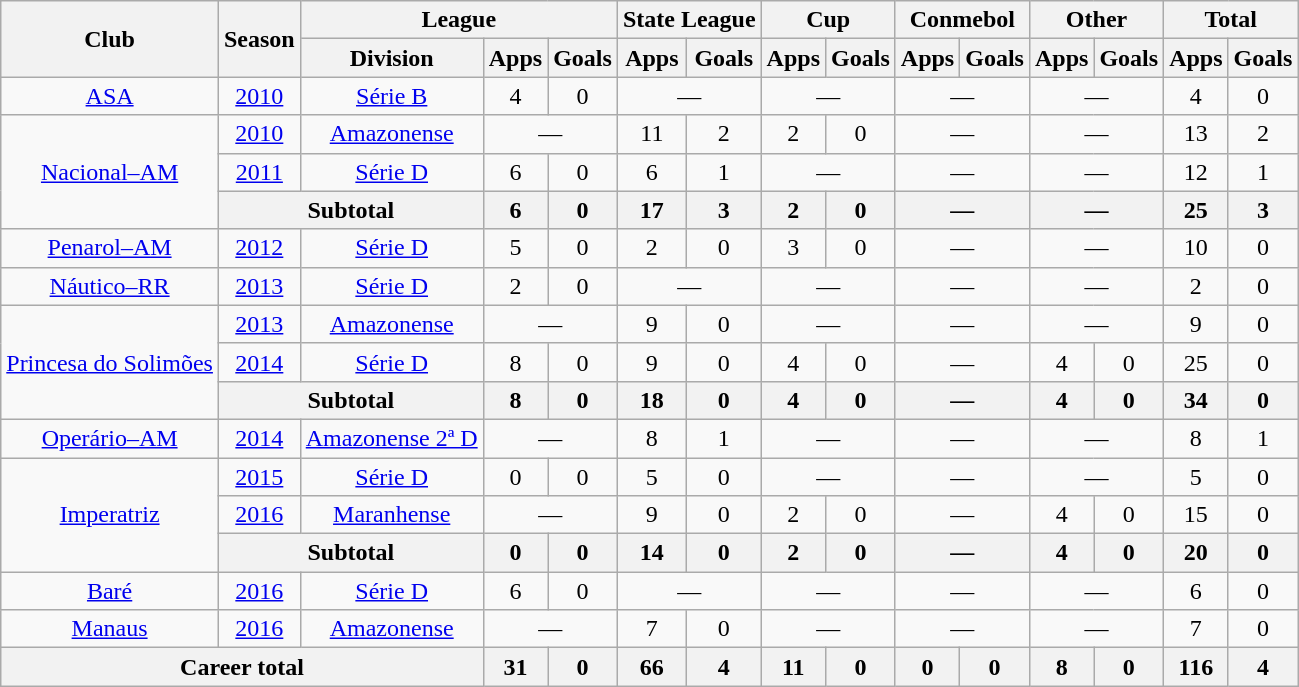<table class="wikitable" style="text-align: center;">
<tr>
<th rowspan="2">Club</th>
<th rowspan="2">Season</th>
<th colspan="3">League</th>
<th colspan="2">State League</th>
<th colspan="2">Cup</th>
<th colspan="2">Conmebol</th>
<th colspan="2">Other</th>
<th colspan="2">Total</th>
</tr>
<tr>
<th>Division</th>
<th>Apps</th>
<th>Goals</th>
<th>Apps</th>
<th>Goals</th>
<th>Apps</th>
<th>Goals</th>
<th>Apps</th>
<th>Goals</th>
<th>Apps</th>
<th>Goals</th>
<th>Apps</th>
<th>Goals</th>
</tr>
<tr>
<td valign="center"><a href='#'>ASA</a></td>
<td><a href='#'>2010</a></td>
<td><a href='#'>Série B</a></td>
<td>4</td>
<td>0</td>
<td colspan="2">—</td>
<td colspan="2">—</td>
<td colspan="2">—</td>
<td colspan="2">—</td>
<td>4</td>
<td>0</td>
</tr>
<tr>
<td rowspan=3 valign="center"><a href='#'>Nacional–AM</a></td>
<td><a href='#'>2010</a></td>
<td><a href='#'>Amazonense</a></td>
<td colspan="2">—</td>
<td>11</td>
<td>2</td>
<td>2</td>
<td>0</td>
<td colspan="2">—</td>
<td colspan="2">—</td>
<td>13</td>
<td>2</td>
</tr>
<tr>
<td><a href='#'>2011</a></td>
<td><a href='#'>Série D</a></td>
<td>6</td>
<td>0</td>
<td>6</td>
<td>1</td>
<td colspan="2">—</td>
<td colspan="2">—</td>
<td colspan="2">—</td>
<td>12</td>
<td>1</td>
</tr>
<tr>
<th colspan="2"><strong>Subtotal</strong></th>
<th>6</th>
<th>0</th>
<th>17</th>
<th>3</th>
<th>2</th>
<th>0</th>
<th colspan="2">—</th>
<th colspan="2">—</th>
<th>25</th>
<th>3</th>
</tr>
<tr>
<td valign="center"><a href='#'>Penarol–AM</a></td>
<td><a href='#'>2012</a></td>
<td><a href='#'>Série D</a></td>
<td>5</td>
<td>0</td>
<td>2</td>
<td>0</td>
<td>3</td>
<td>0</td>
<td colspan="2">—</td>
<td colspan="2">—</td>
<td>10</td>
<td>0</td>
</tr>
<tr>
<td valign="center"><a href='#'>Náutico–RR</a></td>
<td><a href='#'>2013</a></td>
<td><a href='#'>Série D</a></td>
<td>2</td>
<td>0</td>
<td colspan="2">—</td>
<td colspan="2">—</td>
<td colspan="2">—</td>
<td colspan="2">—</td>
<td>2</td>
<td>0</td>
</tr>
<tr>
<td rowspan=3 valign="center"><a href='#'>Princesa do Solimões</a></td>
<td><a href='#'>2013</a></td>
<td><a href='#'>Amazonense</a></td>
<td colspan="2">—</td>
<td>9</td>
<td>0</td>
<td colspan="2">—</td>
<td colspan="2">—</td>
<td colspan="2">—</td>
<td>9</td>
<td>0</td>
</tr>
<tr>
<td><a href='#'>2014</a></td>
<td><a href='#'>Série D</a></td>
<td>8</td>
<td>0</td>
<td>9</td>
<td>0</td>
<td>4</td>
<td>0</td>
<td colspan="2">—</td>
<td>4</td>
<td>0</td>
<td>25</td>
<td>0</td>
</tr>
<tr>
<th colspan="2"><strong>Subtotal</strong></th>
<th>8</th>
<th>0</th>
<th>18</th>
<th>0</th>
<th>4</th>
<th>0</th>
<th colspan="2">—</th>
<th>4</th>
<th>0</th>
<th>34</th>
<th>0</th>
</tr>
<tr>
<td valign="center"><a href='#'>Operário–AM</a></td>
<td><a href='#'>2014</a></td>
<td><a href='#'>Amazonense 2ª D</a></td>
<td colspan="2">—</td>
<td>8</td>
<td>1</td>
<td colspan="2">—</td>
<td colspan="2">—</td>
<td colspan="2">—</td>
<td>8</td>
<td>1</td>
</tr>
<tr>
<td rowspan=3 valign="center"><a href='#'>Imperatriz</a></td>
<td><a href='#'>2015</a></td>
<td><a href='#'>Série D</a></td>
<td>0</td>
<td>0</td>
<td>5</td>
<td>0</td>
<td colspan="2">—</td>
<td colspan="2">—</td>
<td colspan="2">—</td>
<td>5</td>
<td>0</td>
</tr>
<tr>
<td><a href='#'>2016</a></td>
<td><a href='#'>Maranhense</a></td>
<td colspan="2">—</td>
<td>9</td>
<td>0</td>
<td>2</td>
<td>0</td>
<td colspan="2">—</td>
<td>4</td>
<td>0</td>
<td>15</td>
<td>0</td>
</tr>
<tr>
<th colspan="2"><strong>Subtotal</strong></th>
<th>0</th>
<th>0</th>
<th>14</th>
<th>0</th>
<th>2</th>
<th>0</th>
<th colspan="2">—</th>
<th>4</th>
<th>0</th>
<th>20</th>
<th>0</th>
</tr>
<tr>
<td valign="center"><a href='#'>Baré</a></td>
<td><a href='#'>2016</a></td>
<td><a href='#'>Série D</a></td>
<td>6</td>
<td>0</td>
<td colspan="2">—</td>
<td colspan="2">—</td>
<td colspan="2">—</td>
<td colspan="2">—</td>
<td>6</td>
<td>0</td>
</tr>
<tr>
<td valign="center"><a href='#'>Manaus</a></td>
<td><a href='#'>2016</a></td>
<td><a href='#'>Amazonense</a></td>
<td colspan="2">—</td>
<td>7</td>
<td>0</td>
<td colspan="2">—</td>
<td colspan="2">—</td>
<td colspan="2">—</td>
<td>7</td>
<td>0</td>
</tr>
<tr>
<th colspan="3"><strong>Career total</strong></th>
<th>31</th>
<th>0</th>
<th>66</th>
<th>4</th>
<th>11</th>
<th>0</th>
<th>0</th>
<th>0</th>
<th>8</th>
<th>0</th>
<th>116</th>
<th>4</th>
</tr>
</table>
